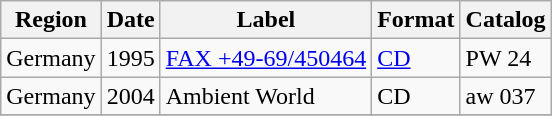<table class="wikitable">
<tr>
<th>Region</th>
<th>Date</th>
<th>Label</th>
<th>Format</th>
<th>Catalog</th>
</tr>
<tr>
<td>Germany</td>
<td>1995</td>
<td><a href='#'>FAX +49-69/450464</a></td>
<td><a href='#'>CD</a></td>
<td>PW 24</td>
</tr>
<tr>
<td>Germany</td>
<td>2004</td>
<td>Ambient World</td>
<td>CD</td>
<td>aw 037</td>
</tr>
<tr>
</tr>
</table>
